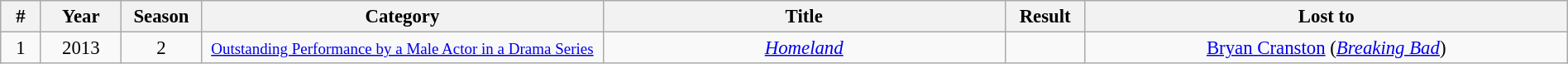<table class="wikitable" width="100%" cellpadding="5" style="font-size: 95%">
<tr>
<th width="2.5%">#</th>
<th width="5%">Year</th>
<th width="5%">Season</th>
<th width="25%">Category</th>
<th width="25%">Title</th>
<th width="5%">Result</th>
<th width="30%">Lost to</th>
</tr>
<tr>
<td style="text-align:center;">1</td>
<td style="text-align:center;">2013</td>
<td style="text-align: center;">2</td>
<td style="text-align: center;"><small><a href='#'>Outstanding Performance by a Male Actor in a Drama Series</a></small></td>
<td style="text-align: center;"><em><a href='#'>Homeland</a></em></td>
<td></td>
<td style="text-align: center;"><a href='#'>Bryan Cranston</a> (<em><a href='#'>Breaking Bad</a></em>)</td>
</tr>
</table>
